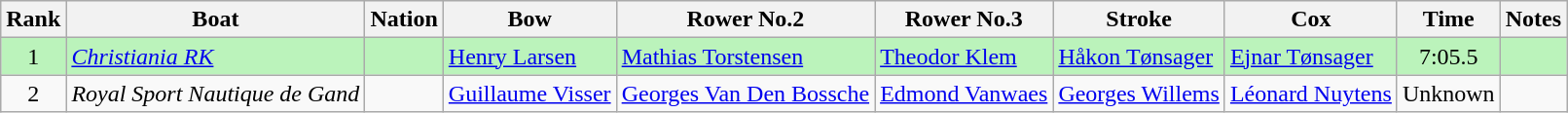<table class="wikitable sortable" style="text-align:center">
<tr>
<th>Rank</th>
<th>Boat</th>
<th>Nation</th>
<th>Bow</th>
<th>Rower No.2</th>
<th>Rower No.3</th>
<th>Stroke</th>
<th>Cox</th>
<th>Time</th>
<th>Notes</th>
</tr>
<tr bgcolor=bbf3bb>
<td>1</td>
<td align=left><em><a href='#'>Christiania RK</a></em></td>
<td align=left></td>
<td align=left><a href='#'>Henry Larsen</a></td>
<td align=left><a href='#'>Mathias Torstensen</a></td>
<td align=left><a href='#'>Theodor Klem</a></td>
<td align=left><a href='#'>Håkon Tønsager</a></td>
<td align=left><a href='#'>Ejnar Tønsager</a></td>
<td>7:05.5</td>
<td></td>
</tr>
<tr>
<td>2</td>
<td align=left><em>Royal Sport Nautique de Gand</em></td>
<td align=left></td>
<td align=left><a href='#'>Guillaume Visser</a></td>
<td align=left><a href='#'>Georges Van Den Bossche</a></td>
<td align=left><a href='#'>Edmond Vanwaes</a></td>
<td align=left><a href='#'>Georges Willems</a></td>
<td align=left><a href='#'>Léonard Nuytens</a></td>
<td data-sort-value=8:88.8>Unknown</td>
<td></td>
</tr>
</table>
